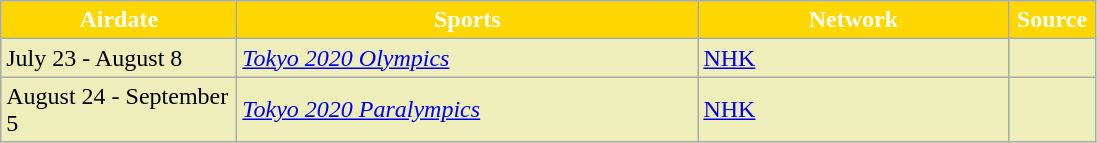<table class="wikitable" style="background:#EEB">
<tr>
<th style="background:gold; color:white;" width="150">Airdate</th>
<th style="background:gold; color:white;" width="300">Sports</th>
<th style="background:gold; color:white;" width="200">Network</th>
<th style="background:gold; color:white;" width="50">Source</th>
</tr>
<tr>
<td>July 23 - August 8</td>
<td><em><a href='#'>Tokyo 2020 Olympics</a></em></td>
<td><a href='#'>NHK</a></td>
<td></td>
</tr>
<tr>
<td>August 24 - September 5</td>
<td><em><a href='#'>Tokyo 2020 Paralympics</a></em></td>
<td><a href='#'>NHK</a></td>
<td></td>
</tr>
</table>
